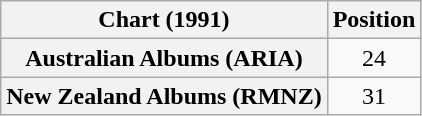<table class="wikitable sortable plainrowheaders" style="text-align:center">
<tr>
<th scope="col">Chart (1991)</th>
<th scope="col">Position</th>
</tr>
<tr>
<th scope="row">Australian Albums (ARIA)</th>
<td>24</td>
</tr>
<tr>
<th scope="row">New Zealand Albums (RMNZ)</th>
<td>31</td>
</tr>
</table>
